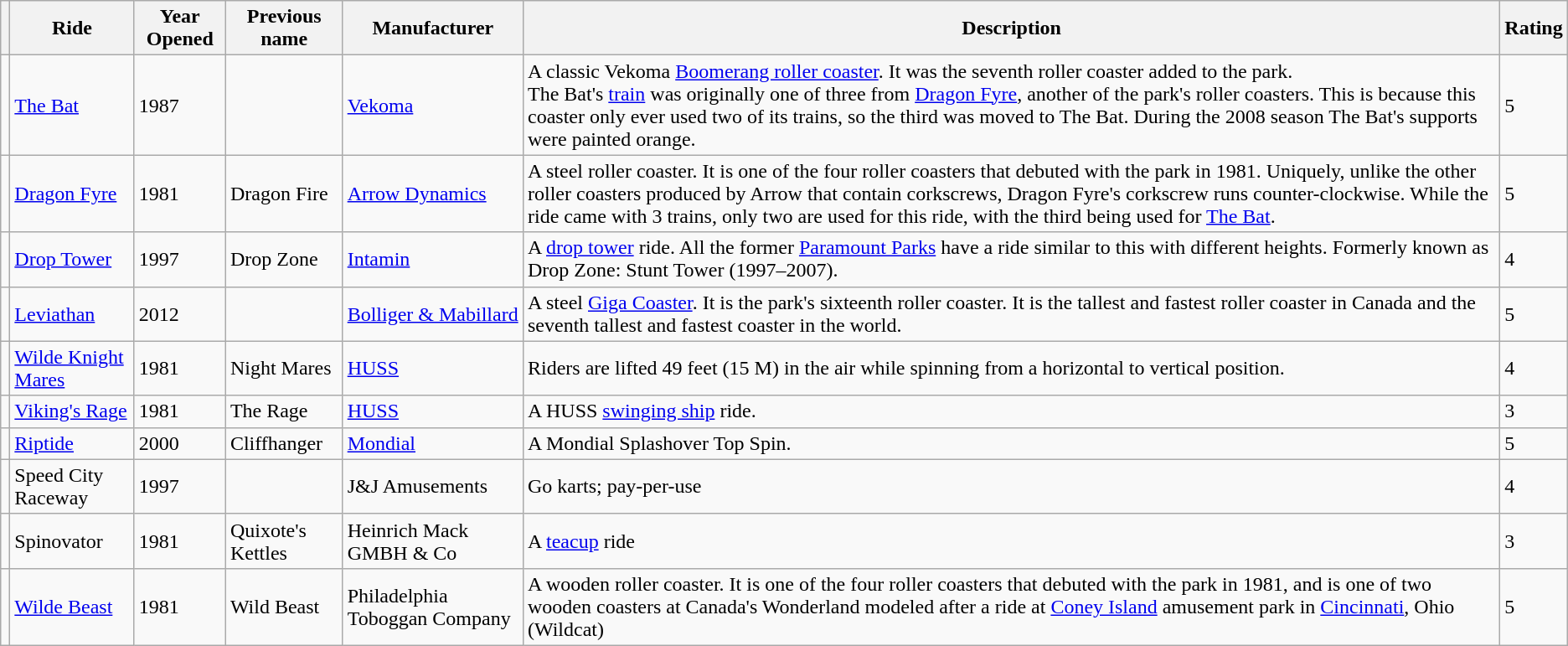<table class="wikitable sortable">
<tr>
<th></th>
<th>Ride</th>
<th>Year Opened</th>
<th>Previous name</th>
<th>Manufacturer</th>
<th>Description</th>
<th>Rating</th>
</tr>
<tr>
<td></td>
<td><a href='#'>The Bat</a></td>
<td>1987</td>
<td></td>
<td><a href='#'>Vekoma</a></td>
<td>A classic Vekoma <a href='#'>Boomerang roller coaster</a>. It was the seventh roller coaster added to the park.<br>The Bat's <a href='#'>train</a> was originally one of three from <a href='#'>Dragon Fyre</a>, another of the park's roller coasters. This is because this coaster only ever used two of its trains, so the third was moved to The Bat. During the 2008 season The Bat's supports were painted orange.</td>
<td>5</td>
</tr>
<tr>
<td></td>
<td><a href='#'>Dragon Fyre</a></td>
<td>1981</td>
<td>Dragon Fire</td>
<td><a href='#'>Arrow Dynamics</a></td>
<td>A steel roller coaster. It is one of the four roller coasters that debuted with the park in 1981. Uniquely, unlike the other roller coasters produced by Arrow that contain corkscrews, Dragon Fyre's corkscrew runs counter-clockwise. While the ride came with 3 trains, only two are used for this ride, with the third being used for <a href='#'>The Bat</a>.</td>
<td>5</td>
</tr>
<tr>
<td></td>
<td><a href='#'>Drop Tower</a></td>
<td>1997</td>
<td>Drop Zone</td>
<td><a href='#'>Intamin</a></td>
<td>A <a href='#'>drop tower</a> ride. All the former <a href='#'>Paramount Parks</a> have a ride similar to this with different heights. Formerly known as Drop Zone: Stunt Tower (1997–2007).</td>
<td>4</td>
</tr>
<tr>
<td></td>
<td><a href='#'>Leviathan</a></td>
<td>2012</td>
<td></td>
<td><a href='#'>Bolliger & Mabillard</a></td>
<td>A steel <a href='#'>Giga Coaster</a>. It is the park's sixteenth roller coaster. It is the tallest and fastest roller coaster in Canada and the seventh tallest and fastest coaster in the world.</td>
<td>5</td>
</tr>
<tr>
<td></td>
<td><a href='#'>Wilde Knight Mares</a></td>
<td>1981</td>
<td>Night Mares</td>
<td><a href='#'>HUSS</a></td>
<td>Riders are lifted 49 feet (15 M) in the air while spinning from a horizontal to vertical position.</td>
<td>4</td>
</tr>
<tr>
<td></td>
<td><a href='#'>Viking's Rage</a></td>
<td>1981</td>
<td>The Rage</td>
<td><a href='#'>HUSS</a></td>
<td>A HUSS <a href='#'>swinging ship</a> ride.</td>
<td>3</td>
</tr>
<tr>
<td></td>
<td><a href='#'>Riptide</a></td>
<td>2000</td>
<td>Cliffhanger</td>
<td><a href='#'>Mondial</a></td>
<td>A Mondial Splashover Top Spin.</td>
<td>5</td>
</tr>
<tr>
<td></td>
<td>Speed City Raceway</td>
<td>1997</td>
<td></td>
<td>J&J Amusements</td>
<td>Go karts; pay-per-use</td>
<td>4</td>
</tr>
<tr>
<td></td>
<td>Spinovator</td>
<td>1981</td>
<td>Quixote's Kettles</td>
<td>Heinrich Mack GMBH & Co</td>
<td>A <a href='#'>teacup</a> ride</td>
<td>3</td>
</tr>
<tr>
<td></td>
<td><a href='#'>Wilde Beast</a></td>
<td>1981</td>
<td>Wild Beast</td>
<td>Philadelphia Toboggan Company</td>
<td>A wooden roller coaster. It is one of the four roller coasters that debuted with the park in 1981, and is one of two wooden coasters at Canada's Wonderland modeled after a ride at <a href='#'>Coney Island</a> amusement park in <a href='#'>Cincinnati</a>, Ohio (Wildcat)</td>
<td>5</td>
</tr>
</table>
